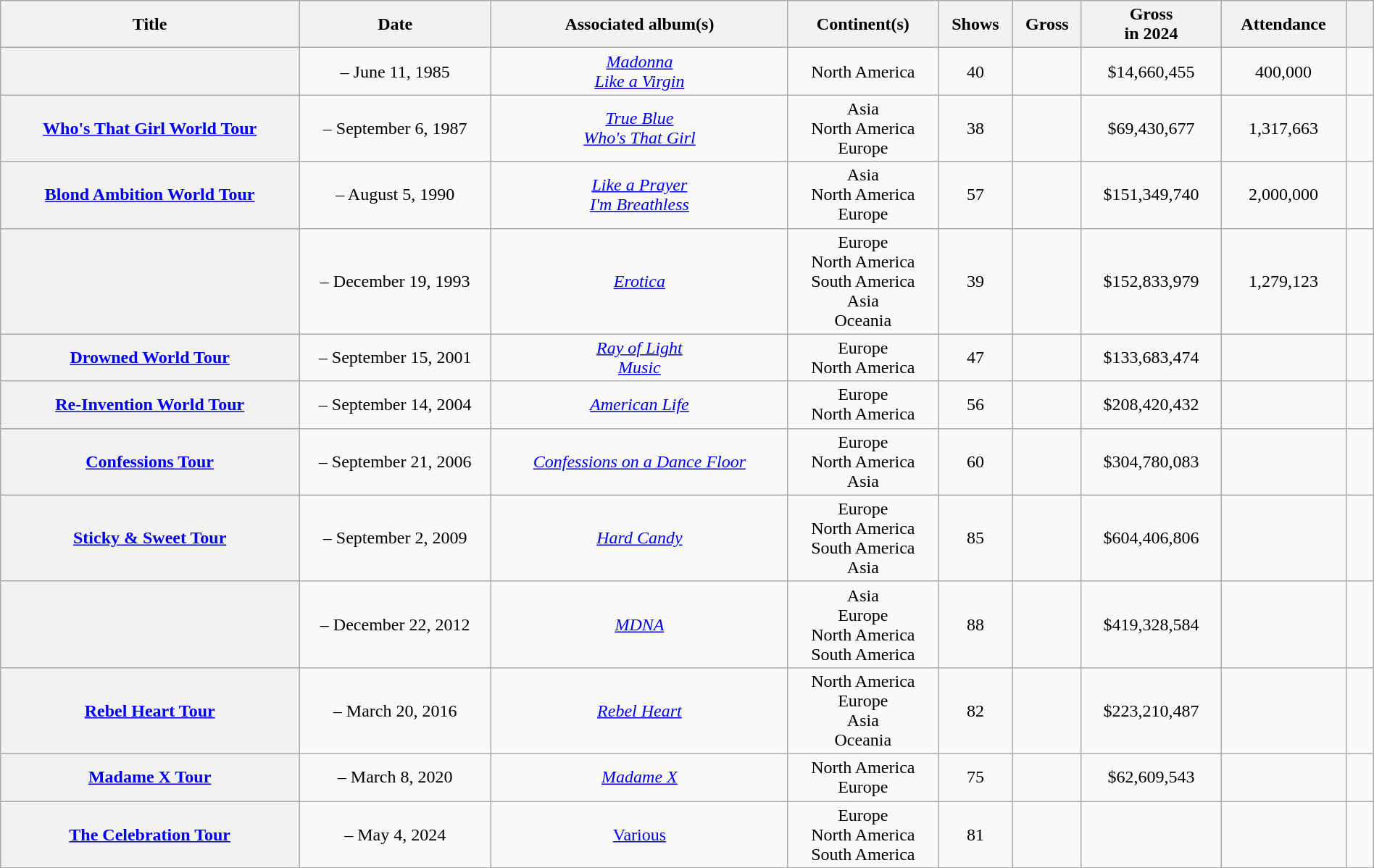<table class="wikitable plainrowheaders" style="text-align:center;" width=100%>
<tr>
<th scope="col">Title</th>
<th scope="col" width=14%>Date</th>
<th scope="col">Associated album(s)</th>
<th scope="col">Continent(s)</th>
<th scope="col">Shows</th>
<th scope="col">Gross</th>
<th scope="col">Gross <br>in 2024</th>
<th scope="col">Attendance</th>
<th scope="col" width=2% class="unsortable"></th>
</tr>
<tr>
<th scope="row"></th>
<td> – June 11, 1985</td>
<td><em><a href='#'>Madonna</a></em><br><em><a href='#'>Like a Virgin</a></em></td>
<td> North America</td>
<td>40</td>
<td></td>
<td>$14,660,455</td>
<td>400,000</td>
<td><br></td>
</tr>
<tr>
<th scope="row"><a href='#'>Who's That Girl World Tour</a></th>
<td> – September 6, 1987</td>
<td><em><a href='#'>True Blue</a></em><br><em><a href='#'>Who's That Girl</a></em></td>
<td> Asia<br>North America<br>Europe</td>
<td>38</td>
<td></td>
<td>$69,430,677</td>
<td>1,317,663</td>
<td><br></td>
</tr>
<tr>
<th scope="row"><a href='#'>Blond Ambition World Tour</a></th>
<td> – August 5, 1990</td>
<td><em><a href='#'>Like a Prayer</a></em><br><em><a href='#'>I'm Breathless</a></em></td>
<td> Asia<br>North America<br>Europe</td>
<td>57</td>
<td></td>
<td>$151,349,740</td>
<td>2,000,000</td>
<td><br><br></td>
</tr>
<tr>
<th scope="row"></th>
<td> – December 19, 1993</td>
<td><em><a href='#'>Erotica</a></em></td>
<td> Europe<br>North America<br>South America<br>Asia<br>Oceania</td>
<td>39</td>
<td></td>
<td>$152,833,979</td>
<td>1,279,123</td>
<td><br></td>
</tr>
<tr>
<th scope="row"><a href='#'>Drowned World Tour</a></th>
<td> – September 15, 2001</td>
<td><em><a href='#'>Ray of Light</a></em><br><em><a href='#'>Music</a></em></td>
<td> Europe<br>North America</td>
<td>47</td>
<td></td>
<td>$133,683,474</td>
<td></td>
<td><br></td>
</tr>
<tr>
<th scope="row"><a href='#'>Re-Invention World Tour</a></th>
<td> – September 14, 2004</td>
<td><em><a href='#'>American Life</a></em></td>
<td> Europe<br>North America</td>
<td>56</td>
<td></td>
<td>$208,420,432</td>
<td></td>
<td><br></td>
</tr>
<tr>
<th scope="row"><a href='#'>Confessions Tour</a></th>
<td> – September 21, 2006</td>
<td><em><a href='#'>Confessions on a Dance Floor</a></em></td>
<td> Europe<br>North America<br>Asia</td>
<td>60</td>
<td></td>
<td>$304,780,083</td>
<td></td>
<td><br></td>
</tr>
<tr>
<th scope="row"><a href='#'>Sticky & Sweet Tour</a></th>
<td> – September 2, 2009</td>
<td><em><a href='#'>Hard Candy</a></em></td>
<td> Europe<br>North America<br>South America<br>Asia</td>
<td>85</td>
<td></td>
<td>$604,406,806</td>
<td></td>
<td><br></td>
</tr>
<tr>
<th scope="row"></th>
<td> – December 22, 2012</td>
<td><em><a href='#'>MDNA</a></em></td>
<td> Asia<br>Europe<br>North America<br>South America</td>
<td>88</td>
<td></td>
<td>$419,328,584</td>
<td></td>
<td><br></td>
</tr>
<tr>
<th scope="row"><a href='#'>Rebel Heart Tour</a></th>
<td> – March 20, 2016</td>
<td><em><a href='#'>Rebel Heart</a></em></td>
<td> North America<br>Europe<br>Asia<br>Oceania</td>
<td>82</td>
<td></td>
<td>$223,210,487</td>
<td></td>
<td></td>
</tr>
<tr>
<th scope="row"><a href='#'>Madame X Tour</a></th>
<td> – March 8, 2020</td>
<td><em><a href='#'>Madame X</a></em></td>
<td> North America<br>Europe</td>
<td>75</td>
<td></td>
<td>$62,609,543</td>
<td></td>
<td><br></td>
</tr>
<tr>
<th scope="row"><a href='#'>The Celebration Tour</a></th>
<td> – May 4, 2024</td>
<td><a href='#'>Various</a></td>
<td> Europe<br>North America<br>South America</td>
<td>81</td>
<td></td>
<td></td>
<td></td>
<td><br></td>
</tr>
<tr>
</tr>
</table>
